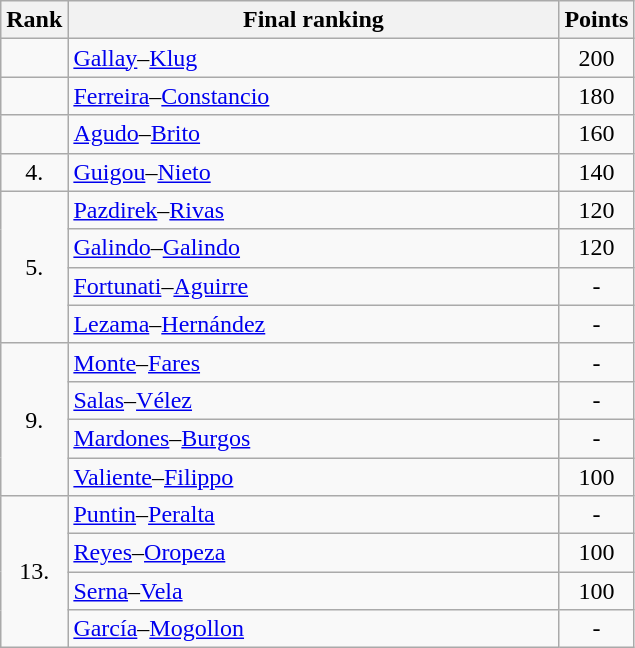<table class="wikitable">
<tr>
<th>Rank</th>
<th style="width: 20em">Final ranking</th>
<th>Points</th>
</tr>
<tr>
<td align="center"></td>
<td> <a href='#'>Gallay</a>–<a href='#'>Klug</a></td>
<td align="center">200</td>
</tr>
<tr>
<td align="center"></td>
<td> <a href='#'>Ferreira</a>–<a href='#'>Constancio</a></td>
<td align="center">180</td>
</tr>
<tr>
<td align="center"></td>
<td> <a href='#'>Agudo</a>–<a href='#'>Brito</a></td>
<td align="center">160</td>
</tr>
<tr>
<td align="center">4.</td>
<td> <a href='#'>Guigou</a>–<a href='#'>Nieto</a></td>
<td align="center">140</td>
</tr>
<tr>
<td rowspan=4 align="center">5.</td>
<td> <a href='#'>Pazdirek</a>–<a href='#'>Rivas</a></td>
<td align="center">120</td>
</tr>
<tr>
<td> <a href='#'>Galindo</a>–<a href='#'>Galindo</a></td>
<td align="center">120</td>
</tr>
<tr>
<td> <a href='#'>Fortunati</a>–<a href='#'>Aguirre</a></td>
<td align="center">-</td>
</tr>
<tr>
<td> <a href='#'>Lezama</a>–<a href='#'>Hernández</a></td>
<td align="center">-</td>
</tr>
<tr>
<td rowspan=4 align="center">9.</td>
<td> <a href='#'>Monte</a>–<a href='#'>Fares</a></td>
<td align="center">-</td>
</tr>
<tr>
<td> <a href='#'>Salas</a>–<a href='#'>Vélez</a></td>
<td align="center">-</td>
</tr>
<tr>
<td> <a href='#'>Mardones</a>–<a href='#'>Burgos</a></td>
<td align="center">-</td>
</tr>
<tr>
<td> <a href='#'>Valiente</a>–<a href='#'>Filippo</a></td>
<td align="center">100</td>
</tr>
<tr>
<td rowspan=4 align="center">13.</td>
<td> <a href='#'>Puntin</a>–<a href='#'>Peralta</a></td>
<td align="center">-</td>
</tr>
<tr>
<td> <a href='#'>Reyes</a>–<a href='#'>Oropeza</a></td>
<td align="center">100</td>
</tr>
<tr>
<td> <a href='#'>Serna</a>–<a href='#'>Vela</a></td>
<td align="center">100</td>
</tr>
<tr>
<td> <a href='#'>García</a>–<a href='#'>Mogollon</a></td>
<td align="center">-</td>
</tr>
</table>
